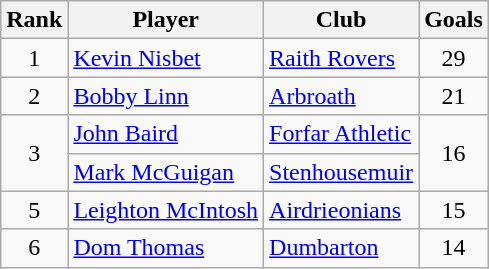<table class="wikitable sortable" style="text-align:center">
<tr>
<th>Rank</th>
<th>Player</th>
<th>Club</th>
<th>Goals</th>
</tr>
<tr>
<td>1</td>
<td align=left> <a href='#'>Kevin Nisbet</a></td>
<td align=left><a href='#'>Raith Rovers</a></td>
<td>29</td>
</tr>
<tr>
<td>2</td>
<td align=left> <a href='#'>Bobby Linn</a></td>
<td align=left><a href='#'>Arbroath</a></td>
<td>21</td>
</tr>
<tr>
<td rowspan="2">3</td>
<td align="left"> <a href='#'>John Baird</a></td>
<td align="left"><a href='#'>Forfar Athletic</a></td>
<td rowspan="2">16</td>
</tr>
<tr>
<td align="left"> <a href='#'>Mark McGuigan</a></td>
<td align="left"><a href='#'>Stenhousemuir</a></td>
</tr>
<tr>
<td>5</td>
<td align="left"> <a href='#'>Leighton McIntosh</a></td>
<td align="left"><a href='#'>Airdrieonians</a></td>
<td>15</td>
</tr>
<tr>
<td>6</td>
<td align="left"> <a href='#'>Dom Thomas</a></td>
<td align="left"><a href='#'>Dumbarton</a></td>
<td>14</td>
</tr>
</table>
